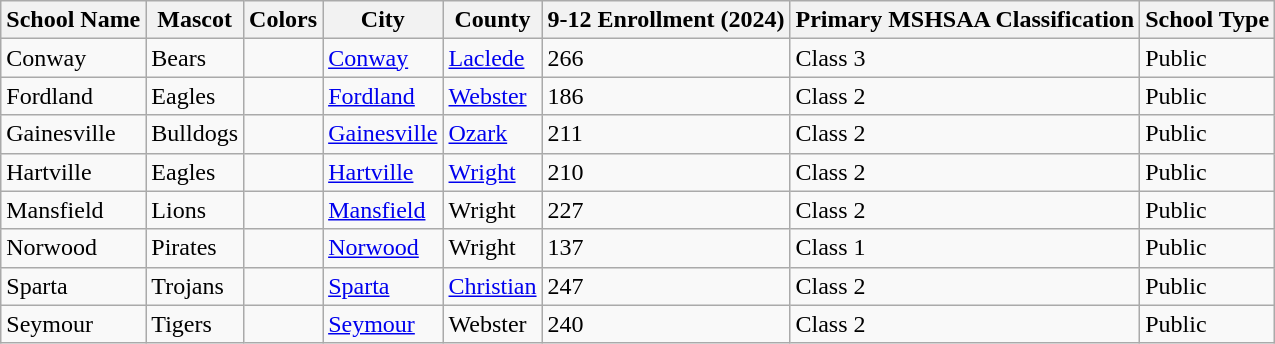<table class="wikitable">
<tr>
<th>School Name</th>
<th>Mascot</th>
<th>Colors</th>
<th>City</th>
<th>County</th>
<th>9-12 Enrollment (2024)</th>
<th>Primary MSHSAA Classification</th>
<th>School Type</th>
</tr>
<tr>
<td>Conway</td>
<td>Bears</td>
<td> </td>
<td><a href='#'>Conway</a></td>
<td><a href='#'>Laclede</a></td>
<td>266</td>
<td>Class 3</td>
<td>Public</td>
</tr>
<tr>
<td>Fordland</td>
<td>Eagles</td>
<td> </td>
<td><a href='#'>Fordland</a></td>
<td><a href='#'>Webster</a></td>
<td>186</td>
<td>Class 2</td>
<td>Public</td>
</tr>
<tr>
<td>Gainesville</td>
<td>Bulldogs</td>
<td> </td>
<td><a href='#'>Gainesville</a></td>
<td><a href='#'>Ozark</a></td>
<td>211</td>
<td>Class 2</td>
<td>Public</td>
</tr>
<tr>
<td>Hartville</td>
<td>Eagles</td>
<td> </td>
<td><a href='#'>Hartville</a></td>
<td><a href='#'>Wright</a></td>
<td>210</td>
<td>Class 2</td>
<td>Public</td>
</tr>
<tr>
<td>Mansfield</td>
<td>Lions</td>
<td> </td>
<td><a href='#'>Mansfield</a></td>
<td>Wright</td>
<td>227</td>
<td>Class 2</td>
<td>Public</td>
</tr>
<tr>
<td>Norwood</td>
<td>Pirates</td>
<td> </td>
<td><a href='#'>Norwood</a></td>
<td>Wright</td>
<td>137</td>
<td>Class 1</td>
<td>Public</td>
</tr>
<tr>
<td>Sparta</td>
<td>Trojans</td>
<td></td>
<td><a href='#'>Sparta</a></td>
<td><a href='#'>Christian</a></td>
<td>247</td>
<td>Class 2</td>
<td>Public</td>
</tr>
<tr>
<td>Seymour</td>
<td>Tigers</td>
<td> </td>
<td><a href='#'>Seymour</a></td>
<td>Webster</td>
<td>240</td>
<td>Class 2</td>
<td>Public</td>
</tr>
</table>
